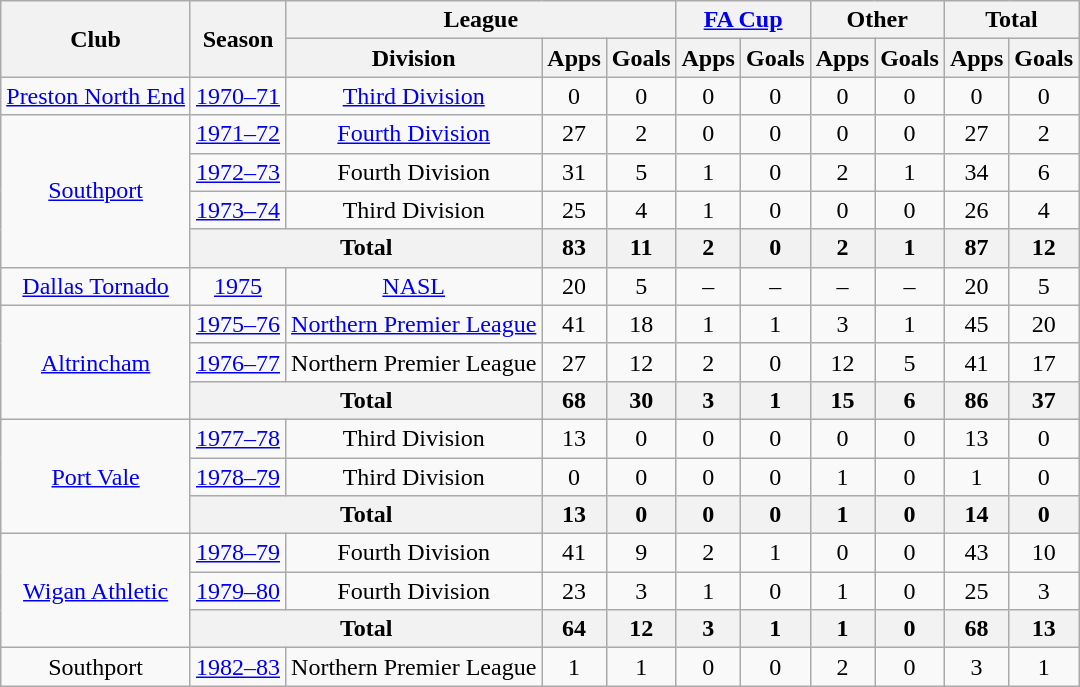<table class="wikitable" style="text-align:center">
<tr>
<th rowspan="2">Club</th>
<th rowspan="2">Season</th>
<th colspan="3">League</th>
<th colspan="2"><a href='#'>FA Cup</a></th>
<th colspan="2">Other</th>
<th colspan="2">Total</th>
</tr>
<tr>
<th>Division</th>
<th>Apps</th>
<th>Goals</th>
<th>Apps</th>
<th>Goals</th>
<th>Apps</th>
<th>Goals</th>
<th>Apps</th>
<th>Goals</th>
</tr>
<tr>
<td><a href='#'>Preston North End</a></td>
<td><a href='#'>1970–71</a></td>
<td><a href='#'>Third Division</a></td>
<td>0</td>
<td>0</td>
<td>0</td>
<td>0</td>
<td>0</td>
<td>0</td>
<td>0</td>
<td>0</td>
</tr>
<tr>
<td rowspan="4"><a href='#'>Southport</a></td>
<td><a href='#'>1971–72</a></td>
<td><a href='#'>Fourth Division</a></td>
<td>27</td>
<td>2</td>
<td>0</td>
<td>0</td>
<td>0</td>
<td>0</td>
<td>27</td>
<td>2</td>
</tr>
<tr>
<td><a href='#'>1972–73</a></td>
<td>Fourth Division</td>
<td>31</td>
<td>5</td>
<td>1</td>
<td>0</td>
<td>2</td>
<td>1</td>
<td>34</td>
<td>6</td>
</tr>
<tr>
<td><a href='#'>1973–74</a></td>
<td>Third Division</td>
<td>25</td>
<td>4</td>
<td>1</td>
<td>0</td>
<td>0</td>
<td>0</td>
<td>26</td>
<td>4</td>
</tr>
<tr>
<th colspan="2">Total</th>
<th>83</th>
<th>11</th>
<th>2</th>
<th>0</th>
<th>2</th>
<th>1</th>
<th>87</th>
<th>12</th>
</tr>
<tr>
<td><a href='#'>Dallas Tornado</a></td>
<td><a href='#'>1975</a></td>
<td><a href='#'>NASL</a></td>
<td>20</td>
<td>5</td>
<td>–</td>
<td>–</td>
<td>–</td>
<td>–</td>
<td>20</td>
<td>5</td>
</tr>
<tr>
<td rowspan="3"><a href='#'>Altrincham</a></td>
<td><a href='#'>1975–76</a></td>
<td><a href='#'>Northern Premier League</a></td>
<td>41</td>
<td>18</td>
<td>1</td>
<td>1</td>
<td>3</td>
<td>1</td>
<td>45</td>
<td>20</td>
</tr>
<tr>
<td><a href='#'>1976–77</a></td>
<td>Northern Premier League</td>
<td>27</td>
<td>12</td>
<td>2</td>
<td>0</td>
<td>12</td>
<td>5</td>
<td>41</td>
<td>17</td>
</tr>
<tr>
<th colspan="2">Total</th>
<th>68</th>
<th>30</th>
<th>3</th>
<th>1</th>
<th>15</th>
<th>6</th>
<th>86</th>
<th>37</th>
</tr>
<tr>
<td rowspan="3"><a href='#'>Port Vale</a></td>
<td><a href='#'>1977–78</a></td>
<td>Third Division</td>
<td>13</td>
<td>0</td>
<td>0</td>
<td>0</td>
<td>0</td>
<td>0</td>
<td>13</td>
<td>0</td>
</tr>
<tr>
<td><a href='#'>1978–79</a></td>
<td>Third Division</td>
<td>0</td>
<td>0</td>
<td>0</td>
<td>0</td>
<td>1</td>
<td>0</td>
<td>1</td>
<td>0</td>
</tr>
<tr>
<th colspan="2">Total</th>
<th>13</th>
<th>0</th>
<th>0</th>
<th>0</th>
<th>1</th>
<th>0</th>
<th>14</th>
<th>0</th>
</tr>
<tr>
<td rowspan="3"><a href='#'>Wigan Athletic</a></td>
<td><a href='#'>1978–79</a></td>
<td>Fourth Division</td>
<td>41</td>
<td>9</td>
<td>2</td>
<td>1</td>
<td>0</td>
<td>0</td>
<td>43</td>
<td>10</td>
</tr>
<tr>
<td><a href='#'>1979–80</a></td>
<td>Fourth Division</td>
<td>23</td>
<td>3</td>
<td>1</td>
<td>0</td>
<td>1</td>
<td>0</td>
<td>25</td>
<td>3</td>
</tr>
<tr>
<th colspan="2">Total</th>
<th>64</th>
<th>12</th>
<th>3</th>
<th>1</th>
<th>1</th>
<th>0</th>
<th>68</th>
<th>13</th>
</tr>
<tr>
<td>Southport</td>
<td><a href='#'>1982–83</a></td>
<td>Northern Premier League</td>
<td>1</td>
<td>1</td>
<td>0</td>
<td>0</td>
<td>2</td>
<td>0</td>
<td>3</td>
<td>1</td>
</tr>
</table>
